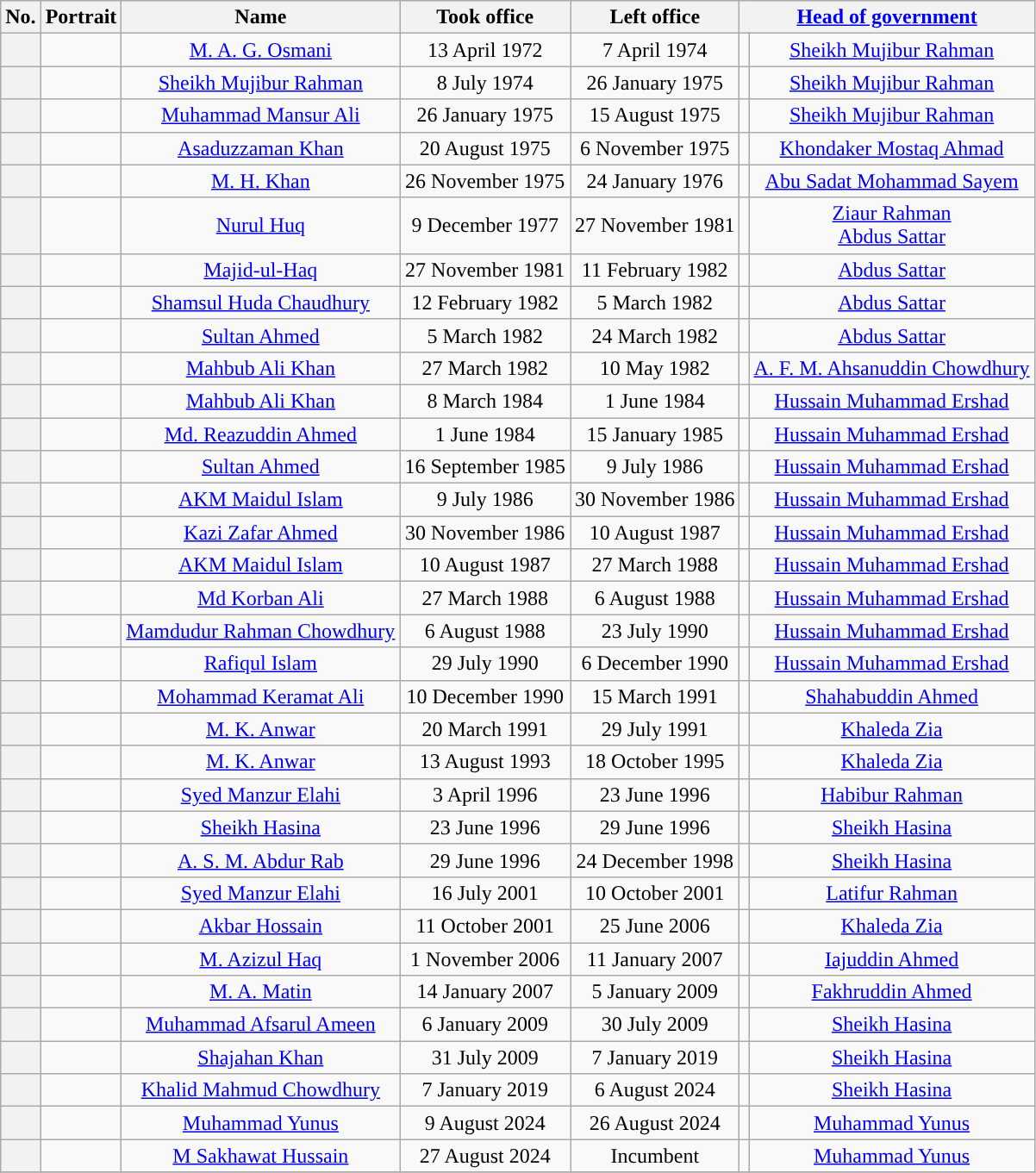<table class="wikitable" style="clear:right; text-align:center"|}>
<tr>
<th>No.</th>
<th>Portrait</th>
<th>Name</th>
<th>Took office</th>
<th>Left office</th>
<th colspan="2"><a href='#'>Head of government</a></th>
</tr>
<tr>
<th></th>
<td></td>
<td><a href='#'>M. A. G. Osmani</a></td>
<td>13 April 1972</td>
<td>7 April 1974</td>
<td style="background: "></td>
<td><a href='#'>Sheikh Mujibur Rahman</a></td>
</tr>
<tr>
<th></th>
<td></td>
<td><a href='#'>Sheikh Mujibur Rahman</a></td>
<td>8 July 1974</td>
<td>26 January 1975</td>
<td style="background: "></td>
<td><a href='#'>Sheikh Mujibur Rahman</a></td>
</tr>
<tr>
<th></th>
<td></td>
<td><a href='#'>Muhammad Mansur Ali</a></td>
<td>26 January 1975</td>
<td>15 August 1975</td>
<td style="background: "></td>
<td><a href='#'>Sheikh Mujibur Rahman</a></td>
</tr>
<tr>
<th></th>
<td></td>
<td><a href='#'>Asaduzzaman Khan</a></td>
<td>20 August 1975</td>
<td>6 November 1975</td>
<td style="background: "></td>
<td><a href='#'>Khondaker Mostaq Ahmad</a></td>
</tr>
<tr>
<th></th>
<td></td>
<td><a href='#'>M. H. Khan</a></td>
<td>26 November 1975</td>
<td>24 January 1976</td>
<td style="background: "></td>
<td><a href='#'>Abu Sadat Mohammad Sayem</a></td>
</tr>
<tr>
<th></th>
<td></td>
<td><a href='#'>Nurul Huq</a></td>
<td>9 December 1977</td>
<td>27 November 1981</td>
<td style="background: "></td>
<td><a href='#'>Ziaur Rahman</a> <br><a href='#'>Abdus Sattar</a></td>
</tr>
<tr>
<th></th>
<td></td>
<td><a href='#'>Majid-ul-Haq</a></td>
<td>27 November 1981</td>
<td>11 February 1982</td>
<td style="background: "></td>
<td><a href='#'>Abdus Sattar</a></td>
</tr>
<tr>
<th></th>
<td></td>
<td><a href='#'>Shamsul Huda Chaudhury</a></td>
<td>12 February 1982</td>
<td>5 March 1982</td>
<td style="background: "></td>
<td><a href='#'>Abdus Sattar</a></td>
</tr>
<tr>
<th></th>
<td></td>
<td><a href='#'>Sultan Ahmed</a></td>
<td>5 March 1982</td>
<td>24 March 1982</td>
<td style="background: "></td>
<td><a href='#'>Abdus Sattar</a></td>
</tr>
<tr>
<th></th>
<td></td>
<td><a href='#'>Mahbub Ali Khan</a></td>
<td>27 March 1982</td>
<td>10 May 1982</td>
<td style="background: "></td>
<td><a href='#'>A. F. M. Ahsanuddin Chowdhury</a></td>
</tr>
<tr>
<th></th>
<td></td>
<td><a href='#'>Mahbub Ali Khan</a></td>
<td>8 March 1984</td>
<td>1 June 1984</td>
<td style="background: "></td>
<td><a href='#'>Hussain Muhammad Ershad</a></td>
</tr>
<tr>
<th></th>
<td></td>
<td><a href='#'>Md. Reazuddin Ahmed</a></td>
<td>1 June 1984</td>
<td>15 January 1985</td>
<td style="background: "></td>
<td><a href='#'>Hussain Muhammad Ershad</a></td>
</tr>
<tr>
<th></th>
<td></td>
<td><a href='#'>Sultan Ahmed</a></td>
<td>16 September 1985</td>
<td>9 July 1986</td>
<td style="background: "></td>
<td><a href='#'>Hussain Muhammad Ershad</a></td>
</tr>
<tr>
<th></th>
<td></td>
<td><a href='#'>AKM Maidul Islam</a></td>
<td>9 July 1986</td>
<td>30 November 1986</td>
<td style="background: "></td>
<td><a href='#'>Hussain Muhammad Ershad</a></td>
</tr>
<tr>
<th></th>
<td></td>
<td><a href='#'>Kazi Zafar Ahmed</a></td>
<td>30 November 1986</td>
<td>10 August 1987</td>
<td style="background: "></td>
<td><a href='#'>Hussain Muhammad Ershad</a></td>
</tr>
<tr>
<th></th>
<td></td>
<td><a href='#'>AKM Maidul Islam</a></td>
<td>10 August 1987</td>
<td>27 March 1988</td>
<td style="background: "></td>
<td><a href='#'>Hussain Muhammad Ershad</a></td>
</tr>
<tr>
<th></th>
<td></td>
<td><a href='#'>Md Korban Ali</a></td>
<td>27 March 1988</td>
<td>6 August 1988</td>
<td style="background: "></td>
<td><a href='#'>Hussain Muhammad Ershad</a></td>
</tr>
<tr>
<th></th>
<td></td>
<td><a href='#'>Mamdudur Rahman Chowdhury</a></td>
<td>6 August 1988</td>
<td>23 July 1990</td>
<td style="background: "></td>
<td><a href='#'>Hussain Muhammad Ershad</a></td>
</tr>
<tr>
<th></th>
<td></td>
<td><a href='#'>Rafiqul Islam</a></td>
<td>29 July 1990</td>
<td>6 December 1990</td>
<td style="background: "></td>
<td><a href='#'>Hussain Muhammad Ershad</a></td>
</tr>
<tr>
<th></th>
<td></td>
<td><a href='#'>Mohammad Keramat Ali</a></td>
<td>10 December 1990</td>
<td>15 March 1991</td>
<td style="background: "></td>
<td><a href='#'>Shahabuddin Ahmed</a></td>
</tr>
<tr>
<th></th>
<td></td>
<td><a href='#'>M. K. Anwar</a></td>
<td>20 March 1991</td>
<td>29 July 1991</td>
<td style="background: "></td>
<td><a href='#'>Khaleda Zia</a></td>
</tr>
<tr>
<th></th>
<td></td>
<td><a href='#'>M. K. Anwar</a></td>
<td>13 August 1993</td>
<td>18 October 1995</td>
<td style="background: "></td>
<td><a href='#'>Khaleda Zia</a></td>
</tr>
<tr>
<th></th>
<td></td>
<td><a href='#'>Syed Manzur Elahi</a></td>
<td>3 April 1996</td>
<td>23 June 1996</td>
<td style="background: "></td>
<td><a href='#'>Habibur Rahman</a></td>
</tr>
<tr>
<th></th>
<td></td>
<td><a href='#'>Sheikh Hasina</a></td>
<td>23 June 1996</td>
<td>29 June 1996</td>
<td style="background: "></td>
<td><a href='#'>Sheikh Hasina</a></td>
</tr>
<tr>
<th></th>
<td></td>
<td><a href='#'>A. S. M. Abdur Rab</a></td>
<td>29 June 1996</td>
<td>24 December 1998</td>
<td style="background: "></td>
<td><a href='#'>Sheikh Hasina</a></td>
</tr>
<tr>
<th></th>
<td></td>
<td><a href='#'>Syed Manzur Elahi</a></td>
<td>16 July 2001</td>
<td>10 October 2001</td>
<td style="background: "></td>
<td><a href='#'>Latifur Rahman</a></td>
</tr>
<tr>
<th></th>
<td></td>
<td><a href='#'>Akbar Hossain</a></td>
<td>11 October 2001</td>
<td>25 June 2006</td>
<td style="background: "></td>
<td><a href='#'>Khaleda Zia</a></td>
</tr>
<tr>
<th></th>
<td></td>
<td><a href='#'>M. Azizul Haq</a></td>
<td>1 November 2006</td>
<td>11 January 2007</td>
<td style="background: "></td>
<td><a href='#'>Iajuddin Ahmed</a></td>
</tr>
<tr>
<th></th>
<td></td>
<td><a href='#'>M. A. Matin</a></td>
<td>14 January 2007</td>
<td>5 January 2009</td>
<td style="background: "></td>
<td><a href='#'>Fakhruddin Ahmed</a></td>
</tr>
<tr>
<th></th>
<td></td>
<td><a href='#'>Muhammad Afsarul Ameen</a></td>
<td>6 January 2009</td>
<td>30 July 2009</td>
<td style="background: "></td>
<td><a href='#'>Sheikh Hasina</a></td>
</tr>
<tr>
<th></th>
<td></td>
<td><a href='#'>Shajahan Khan</a></td>
<td>31 July 2009</td>
<td>7 January 2019</td>
<td style="background: "></td>
<td><a href='#'>Sheikh Hasina</a></td>
</tr>
<tr>
<th></th>
<td></td>
<td><a href='#'>Khalid Mahmud Chowdhury</a></td>
<td>7 January 2019</td>
<td>6 August 2024</td>
<td style="background: "></td>
<td><a href='#'>Sheikh Hasina</a></td>
</tr>
<tr>
<th></th>
<td></td>
<td><a href='#'>Muhammad Yunus</a></td>
<td>9 August 2024</td>
<td>26 August 2024</td>
<td style="background: "></td>
<td><a href='#'>Muhammad Yunus</a></td>
</tr>
<tr>
<th></th>
<td></td>
<td><a href='#'>M Sakhawat Hussain</a></td>
<td>27 August 2024</td>
<td>Incumbent</td>
<td style="background: "></td>
<td><a href='#'>Muhammad Yunus</a></td>
</tr>
<tr>
</tr>
</table>
